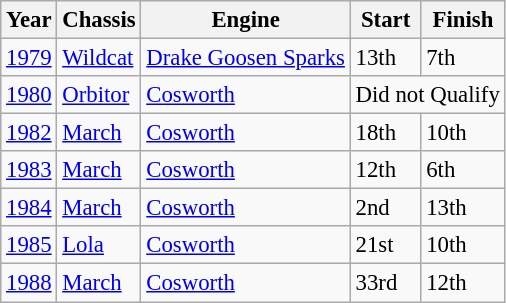<table class="wikitable" style="font-size: 95%;">
<tr>
<th>Year</th>
<th>Chassis</th>
<th>Engine</th>
<th>Start</th>
<th>Finish</th>
</tr>
<tr>
<td><a href='#'>1979</a></td>
<td><a href='#'>Wildcat</a></td>
<td><a href='#'>Drake Goosen Sparks</a></td>
<td>13th</td>
<td>7th</td>
</tr>
<tr>
<td><a href='#'>1980</a></td>
<td><a href='#'>Orbitor</a></td>
<td><a href='#'>Cosworth</a></td>
<td colspan=2>Did not Qualify</td>
</tr>
<tr>
<td><a href='#'>1982</a></td>
<td><a href='#'>March</a></td>
<td><a href='#'>Cosworth</a></td>
<td>18th</td>
<td>10th</td>
</tr>
<tr>
<td><a href='#'>1983</a></td>
<td><a href='#'>March</a></td>
<td><a href='#'>Cosworth</a></td>
<td>12th</td>
<td>6th</td>
</tr>
<tr>
<td><a href='#'>1984</a></td>
<td><a href='#'>March</a></td>
<td><a href='#'>Cosworth</a></td>
<td>2nd</td>
<td>13th</td>
</tr>
<tr>
<td><a href='#'>1985</a></td>
<td><a href='#'>Lola</a></td>
<td><a href='#'>Cosworth</a></td>
<td>21st</td>
<td>10th</td>
</tr>
<tr>
<td><a href='#'>1988</a></td>
<td><a href='#'>March</a></td>
<td><a href='#'>Cosworth</a></td>
<td>33rd</td>
<td>12th</td>
</tr>
</table>
